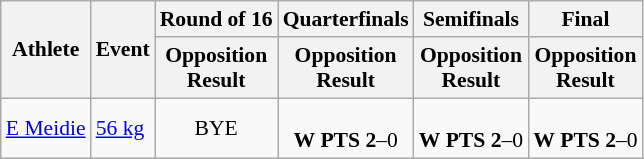<table class="wikitable" style="font-size:90%;">
<tr>
<th rowspan=2>Athlete</th>
<th rowspan=2>Event</th>
<th>Round of 16</th>
<th>Quarterfinals</th>
<th>Semifinals</th>
<th>Final</th>
</tr>
<tr>
<th>Opposition<br>Result</th>
<th>Opposition<br>Result</th>
<th>Opposition<br>Result</th>
<th>Opposition<br>Result</th>
</tr>
<tr>
<td><a href='#'>E Meidie</a></td>
<td><a href='#'>56 kg</a></td>
<td align=center>BYE</td>
<td align=center><br><strong>W</strong> <strong>PTS</strong> <strong>2</strong>–0</td>
<td align=center><br><strong>W</strong> <strong>PTS</strong> <strong>2</strong>–0</td>
<td align=center><br><strong>W</strong> <strong>PTS</strong> <strong>2</strong>–0<br></td>
</tr>
</table>
